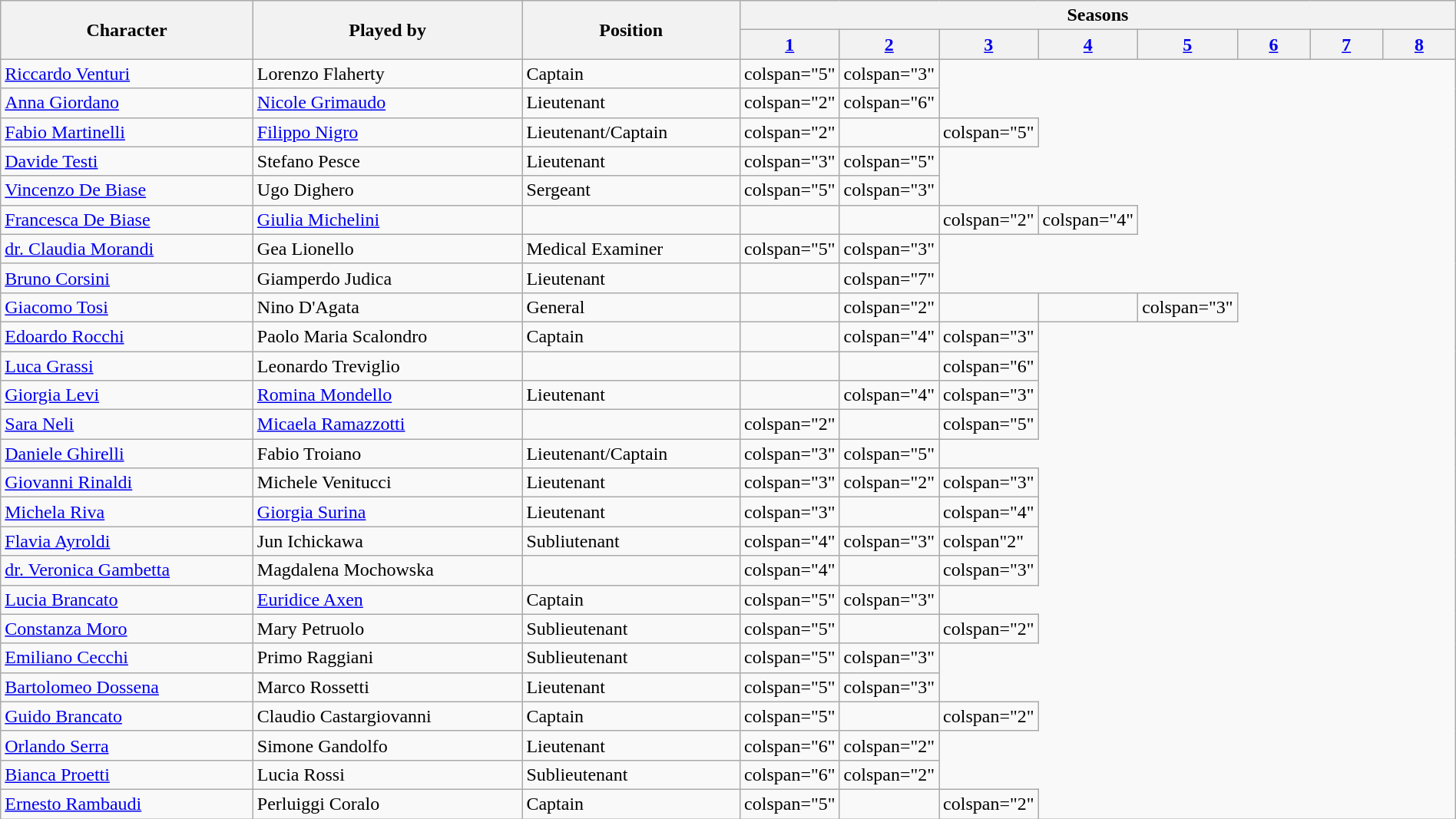<table class="wikitable" width="100%">
<tr>
<th rowspan="2">Character</th>
<th ! rowspan="2">Played by</th>
<th ! rowspan="2">Position</th>
<th ! colspan="9">Seasons</th>
</tr>
<tr>
<th width="5%"><a href='#'>1</a></th>
<th width="5%"><a href='#'>2</a></th>
<th width="5%"><a href='#'>3</a></th>
<th width="5%"><a href='#'>4</a></th>
<th width="5%"><a href='#'>5</a></th>
<th width="5%"><a href='#'>6</a></th>
<th width="5%"><a href='#'>7</a></th>
<th width="5%"><a href='#'>8</a></th>
</tr>
<tr>
<td><a href='#'>Riccardo Venturi</a></td>
<td>Lorenzo Flaherty</td>
<td>Captain</td>
<td>colspan="5" </td>
<td>colspan="3" </td>
</tr>
<tr>
<td><a href='#'>Anna Giordano</a></td>
<td><a href='#'>Nicole Grimaudo</a></td>
<td>Lieutenant</td>
<td>colspan="2" </td>
<td>colspan="6" </td>
</tr>
<tr>
<td><a href='#'>Fabio Martinelli</a></td>
<td><a href='#'>Filippo Nigro</a></td>
<td>Lieutenant/Captain</td>
<td>colspan="2" </td>
<td></td>
<td>colspan="5" </td>
</tr>
<tr>
<td><a href='#'>Davide Testi</a></td>
<td>Stefano Pesce</td>
<td>Lieutenant</td>
<td>colspan="3" </td>
<td>colspan="5" </td>
</tr>
<tr>
<td><a href='#'>Vincenzo De Biase</a></td>
<td>Ugo Dighero</td>
<td>Sergeant</td>
<td>colspan="5" </td>
<td>colspan="3" </td>
</tr>
<tr>
<td><a href='#'>Francesca De Biase</a></td>
<td><a href='#'>Giulia Michelini</a></td>
<td></td>
<td></td>
<td></td>
<td>colspan="2" </td>
<td>colspan="4" </td>
</tr>
<tr>
<td><a href='#'>dr. Claudia Morandi</a></td>
<td>Gea Lionello</td>
<td>Medical Examiner</td>
<td>colspan="5" </td>
<td>colspan="3" </td>
</tr>
<tr>
<td><a href='#'>Bruno Corsini</a></td>
<td>Giamperdo Judica</td>
<td>Lieutenant</td>
<td></td>
<td>colspan="7" </td>
</tr>
<tr>
<td><a href='#'>Giacomo Tosi</a></td>
<td>Nino D'Agata</td>
<td>General</td>
<td></td>
<td>colspan="2" </td>
<td></td>
<td></td>
<td>colspan="3" </td>
</tr>
<tr>
<td><a href='#'>Edoardo Rocchi</a></td>
<td>Paolo Maria Scalondro</td>
<td>Captain</td>
<td></td>
<td>colspan="4" </td>
<td>colspan="3" </td>
</tr>
<tr>
<td><a href='#'>Luca Grassi</a></td>
<td>Leonardo Treviglio</td>
<td></td>
<td></td>
<td></td>
<td>colspan="6" </td>
</tr>
<tr>
<td><a href='#'>Giorgia Levi</a></td>
<td><a href='#'>Romina Mondello</a></td>
<td>Lieutenant</td>
<td></td>
<td>colspan="4" </td>
<td>colspan="3" </td>
</tr>
<tr>
<td><a href='#'>Sara Neli</a></td>
<td><a href='#'>Micaela Ramazzotti</a></td>
<td></td>
<td>colspan="2" </td>
<td></td>
<td>colspan="5" </td>
</tr>
<tr>
<td><a href='#'>Daniele Ghirelli</a></td>
<td>Fabio Troiano</td>
<td>Lieutenant/Captain</td>
<td>colspan="3" </td>
<td>colspan="5" </td>
</tr>
<tr>
<td><a href='#'>Giovanni Rinaldi</a></td>
<td>Michele Venitucci</td>
<td>Lieutenant</td>
<td>colspan="3" </td>
<td>colspan="2" </td>
<td>colspan="3" </td>
</tr>
<tr>
<td><a href='#'>Michela Riva</a></td>
<td><a href='#'>Giorgia Surina</a></td>
<td>Lieutenant</td>
<td>colspan="3" </td>
<td></td>
<td>colspan="4" </td>
</tr>
<tr>
<td><a href='#'>Flavia Ayroldi</a></td>
<td>Jun Ichickawa</td>
<td>Subliutenant</td>
<td>colspan="4" </td>
<td>colspan="3" </td>
<td>colspan"2" </td>
</tr>
<tr>
<td><a href='#'>dr. Veronica Gambetta</a></td>
<td>Magdalena Mochowska</td>
<td></td>
<td>colspan="4" </td>
<td></td>
<td>colspan="3" </td>
</tr>
<tr>
<td><a href='#'>Lucia Brancato</a></td>
<td><a href='#'>Euridice Axen</a></td>
<td>Captain</td>
<td>colspan="5" </td>
<td>colspan="3" </td>
</tr>
<tr>
<td><a href='#'>Constanza Moro</a></td>
<td>Mary Petruolo</td>
<td>Sublieutenant</td>
<td>colspan="5" </td>
<td></td>
<td>colspan="2" </td>
</tr>
<tr>
<td><a href='#'>Emiliano Cecchi</a></td>
<td>Primo Raggiani</td>
<td>Sublieutenant</td>
<td>colspan="5" </td>
<td>colspan="3" </td>
</tr>
<tr>
<td><a href='#'>Bartolomeo Dossena</a></td>
<td>Marco Rossetti</td>
<td>Lieutenant</td>
<td>colspan="5" </td>
<td>colspan="3" </td>
</tr>
<tr>
<td><a href='#'>Guido Brancato</a></td>
<td>Claudio Castargiovanni</td>
<td>Captain</td>
<td>colspan="5" </td>
<td></td>
<td>colspan="2" </td>
</tr>
<tr>
<td><a href='#'>Orlando Serra</a></td>
<td>Simone Gandolfo</td>
<td>Lieutenant</td>
<td>colspan="6" </td>
<td>colspan="2" </td>
</tr>
<tr>
<td><a href='#'>Bianca Proetti</a></td>
<td>Lucia Rossi</td>
<td>Sublieutenant</td>
<td>colspan="6" </td>
<td>colspan="2" </td>
</tr>
<tr>
<td><a href='#'>Ernesto Rambaudi</a></td>
<td>Perluiggi Coralo</td>
<td>Captain</td>
<td>colspan="5" </td>
<td></td>
<td>colspan="2" </td>
</tr>
</table>
